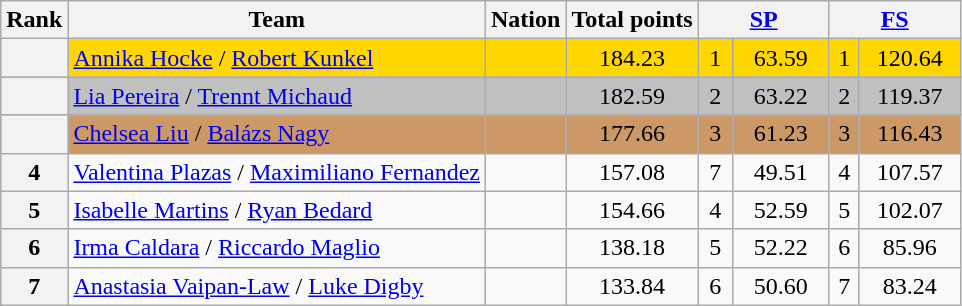<table class="wikitable sortable" style="text-align:left">
<tr>
<th scope="col">Rank</th>
<th scope="col">Team</th>
<th scope="col">Nation</th>
<th scope="col">Total points</th>
<th scope="col" colspan="2" width="80px"><a href='#'>SP</a></th>
<th scope="col" colspan="2" width="80px"><a href='#'>FS</a></th>
</tr>
<tr bgcolor="gold">
<th scope="row"></th>
<td><a href='#'>Annika Hocke</a> / <a href='#'>Robert Kunkel</a></td>
<td></td>
<td align="center">184.23</td>
<td align="center">1</td>
<td align="center">63.59</td>
<td align="center">1</td>
<td align="center">120.64</td>
</tr>
<tr bgcolor="silver">
<th scope="row"></th>
<td><a href='#'>Lia Pereira</a> / <a href='#'>Trennt Michaud</a></td>
<td></td>
<td align="center">182.59</td>
<td align="center">2</td>
<td align="center">63.22</td>
<td align="center">2</td>
<td align="center">119.37</td>
</tr>
<tr bgcolor="cc9966">
<th scope="row"></th>
<td><a href='#'>Chelsea Liu</a> / <a href='#'>Balázs Nagy</a></td>
<td></td>
<td align="center">177.66</td>
<td align="center">3</td>
<td align="center">61.23</td>
<td align="center">3</td>
<td align="center">116.43</td>
</tr>
<tr>
<th scope="row">4</th>
<td><a href='#'>Valentina Plazas</a> / <a href='#'>Maximiliano Fernandez</a></td>
<td></td>
<td align="center">157.08</td>
<td align="center">7</td>
<td align="center">49.51</td>
<td align="center">4</td>
<td align="center">107.57</td>
</tr>
<tr>
<th scope="row">5</th>
<td><a href='#'>Isabelle Martins</a> / <a href='#'>Ryan Bedard</a></td>
<td></td>
<td align="center">154.66</td>
<td align="center">4</td>
<td align="center">52.59</td>
<td align="center">5</td>
<td align="center">102.07</td>
</tr>
<tr>
<th scope="row">6</th>
<td><a href='#'>Irma Caldara</a> / <a href='#'>Riccardo Maglio</a></td>
<td></td>
<td align="center">138.18</td>
<td align="center">5</td>
<td align="center">52.22</td>
<td align="center">6</td>
<td align="center">85.96</td>
</tr>
<tr>
<th scope="row">7</th>
<td><a href='#'>Anastasia Vaipan-Law</a> / <a href='#'>Luke Digby</a></td>
<td></td>
<td align="center">133.84</td>
<td align="center">6</td>
<td align="center">50.60</td>
<td align="center">7</td>
<td align="center">83.24</td>
</tr>
</table>
